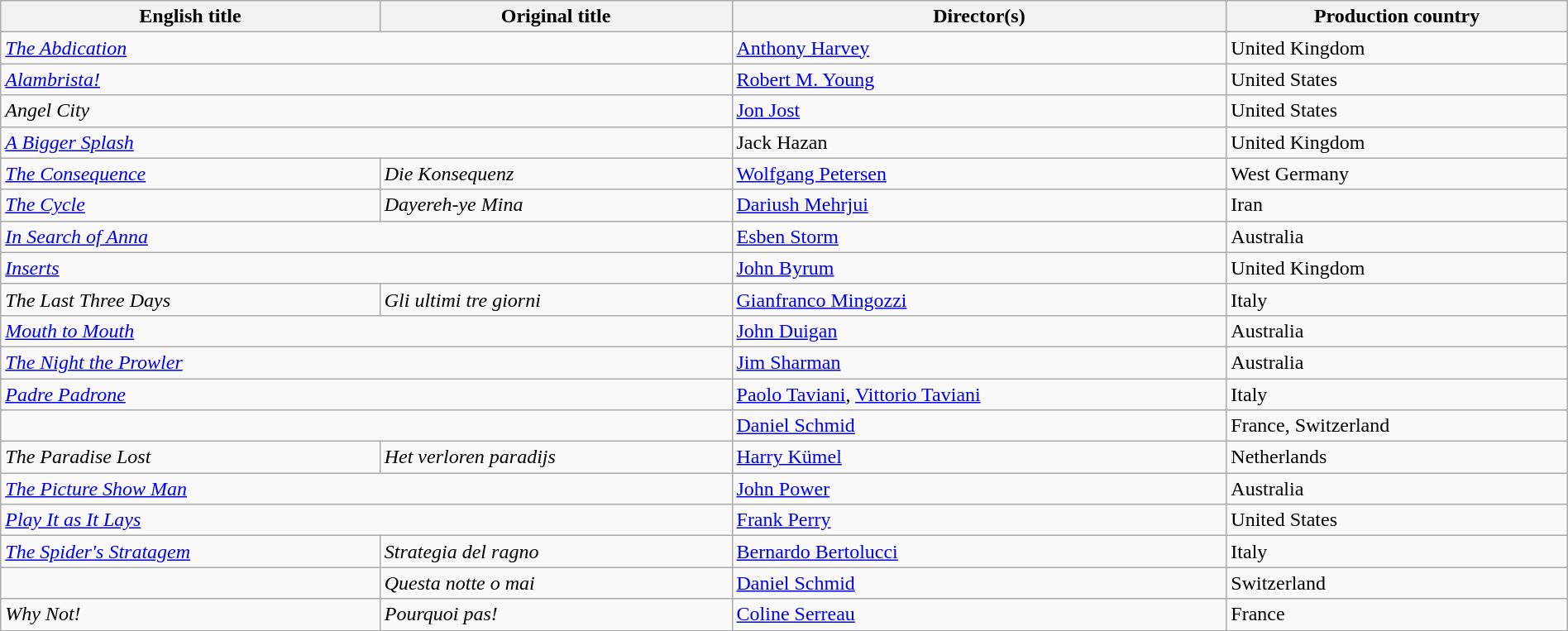<table class="wikitable" width="100%">
<tr>
<th>English title</th>
<th>Original title</th>
<th>Director(s)</th>
<th>Production country</th>
</tr>
<tr>
<td colspan=2><em><a href='#'>The Abdication</a></em></td>
<td><a href='#'>Anthony Harvey</a></td>
<td>United Kingdom</td>
</tr>
<tr>
<td colspan=2><em><a href='#'>Alambrista!</a></em></td>
<td><a href='#'>Robert M. Young</a></td>
<td>United States</td>
</tr>
<tr>
<td colspan=2><em>Angel City</em></td>
<td><a href='#'>Jon Jost</a></td>
<td>United States</td>
</tr>
<tr>
<td colspan=2><em><a href='#'>A Bigger Splash</a></em></td>
<td>Jack Hazan</td>
<td>United Kingdom</td>
</tr>
<tr>
<td><em><a href='#'>The Consequence</a></em></td>
<td><em>Die Konsequenz</em></td>
<td><a href='#'>Wolfgang Petersen</a></td>
<td>West Germany</td>
</tr>
<tr>
<td><em><a href='#'>The Cycle</a></em></td>
<td><em>Dayereh-ye Mina</em></td>
<td><a href='#'>Dariush Mehrjui</a></td>
<td>Iran</td>
</tr>
<tr>
<td colspan=2><em><a href='#'>In Search of Anna</a></em></td>
<td><a href='#'>Esben Storm</a></td>
<td>Australia</td>
</tr>
<tr>
<td colspan=2><em><a href='#'>Inserts</a></em></td>
<td><a href='#'>John Byrum</a></td>
<td>United Kingdom</td>
</tr>
<tr>
<td><em>The Last Three Days</em></td>
<td><em>Gli ultimi tre giorni</em></td>
<td><a href='#'>Gianfranco Mingozzi</a></td>
<td>Italy</td>
</tr>
<tr>
<td colspan=2><em><a href='#'>Mouth to Mouth</a></em></td>
<td><a href='#'>John Duigan</a></td>
<td>Australia</td>
</tr>
<tr>
<td colspan=2><em><a href='#'>The Night the Prowler</a></em></td>
<td><a href='#'>Jim Sharman</a></td>
<td>Australia</td>
</tr>
<tr>
<td colspan=2><em><a href='#'>Padre Padrone</a></em></td>
<td><a href='#'>Paolo Taviani</a>, <a href='#'>Vittorio Taviani</a></td>
<td>Italy</td>
</tr>
<tr>
<td colspan=2><em></em></td>
<td><a href='#'>Daniel Schmid</a></td>
<td>France, Switzerland</td>
</tr>
<tr>
<td><em>The Paradise Lost</em></td>
<td><em>Het verloren paradijs</em></td>
<td><a href='#'>Harry Kümel</a></td>
<td>Netherlands</td>
</tr>
<tr>
<td colspan=2><em><a href='#'>The Picture Show Man</a></em></td>
<td><a href='#'>John Power</a></td>
<td>Australia</td>
</tr>
<tr>
<td colspan=2><em><a href='#'>Play It as It Lays</a></em></td>
<td><a href='#'>Frank Perry</a></td>
<td>United States</td>
</tr>
<tr>
<td><em><a href='#'>The Spider's Stratagem</a></em></td>
<td><em>Strategia del ragno</em></td>
<td><a href='#'>Bernardo Bertolucci</a></td>
<td>Italy</td>
</tr>
<tr>
<td><em></em></td>
<td><em>Questa notte o mai</em></td>
<td><a href='#'>Daniel Schmid</a></td>
<td>Switzerland</td>
</tr>
<tr>
<td><em>Why Not!</em></td>
<td><em>Pourquoi pas!</em></td>
<td><a href='#'>Coline Serreau</a></td>
<td>France</td>
</tr>
</table>
